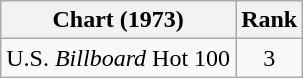<table class="wikitable sortable">
<tr>
<th align="left">Chart (1973)</th>
<th style="text-align:center;">Rank</th>
</tr>
<tr>
<td>U.S. <em>Billboard</em> Hot 100</td>
<td style="text-align:center;">3</td>
</tr>
</table>
